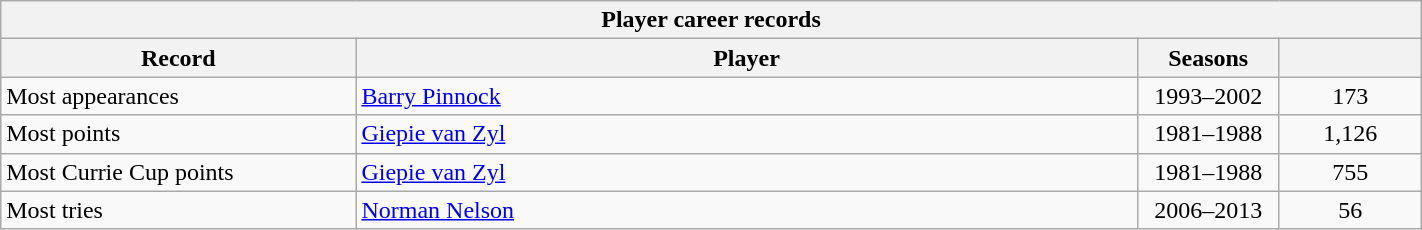<table class="wikitable collapsible" style="width:75%">
<tr>
<th colspan="4">Player career records</th>
</tr>
<tr>
<th style="width:25%;">Record</th>
<th style="width:55%;">Player</th>
<th style="width:10%;">Seasons</th>
<th style="width:10%;"></th>
</tr>
<tr>
<td>Most appearances</td>
<td><a href='#'>Barry Pinnock</a></td>
<td style="text-align:center">1993–2002</td>
<td style="text-align:center">173</td>
</tr>
<tr>
<td>Most points</td>
<td><a href='#'>Giepie van Zyl</a></td>
<td style="text-align:center">1981–1988</td>
<td style="text-align:center">1,126</td>
</tr>
<tr>
<td>Most Currie Cup points</td>
<td><a href='#'>Giepie van Zyl</a></td>
<td style="text-align:center">1981–1988</td>
<td style="text-align:center">755</td>
</tr>
<tr>
<td>Most tries</td>
<td><a href='#'>Norman Nelson</a></td>
<td style="text-align:center">2006–2013</td>
<td style="text-align:center">56</td>
</tr>
</table>
